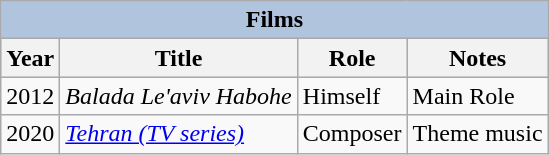<table class="wikitable">
<tr style="background:#ccc; text-align:center;">
<th colspan="4" style="background: LightSteelBlue;">Films</th>
</tr>
<tr style="background:#ccc; text-align:center;">
<th>Year</th>
<th>Title</th>
<th>Role</th>
<th>Notes</th>
</tr>
<tr>
<td>2012</td>
<td><em>Balada Le'aviv Habohe</em></td>
<td>Himself</td>
<td>Main Role</td>
</tr>
<tr>
<td>2020</td>
<td><em><a href='#'>Tehran (TV series)</a></em></td>
<td>Composer</td>
<td>Theme music</td>
</tr>
</table>
